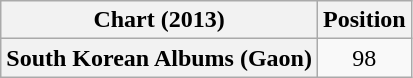<table class="wikitable plainrowheaders">
<tr>
<th>Chart (2013)</th>
<th>Position</th>
</tr>
<tr>
<th scope="row">South Korean Albums (Gaon)</th>
<td align=center>98</td>
</tr>
</table>
